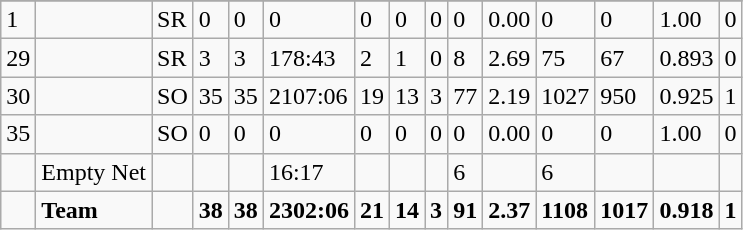<table class="wikitable sortable">
<tr>
</tr>
<tr>
<td>1</td>
<td></td>
<td>SR</td>
<td>0</td>
<td>0</td>
<td>0</td>
<td>0</td>
<td>0</td>
<td>0</td>
<td>0</td>
<td>0.00</td>
<td>0</td>
<td>0</td>
<td>1.00</td>
<td>0</td>
</tr>
<tr>
<td>29</td>
<td></td>
<td>SR</td>
<td>3</td>
<td>3</td>
<td>178:43</td>
<td>2</td>
<td>1</td>
<td>0</td>
<td>8</td>
<td>2.69</td>
<td>75</td>
<td>67</td>
<td>0.893</td>
<td>0</td>
</tr>
<tr>
<td>30</td>
<td></td>
<td>SO</td>
<td>35</td>
<td>35</td>
<td>2107:06</td>
<td>19</td>
<td>13</td>
<td>3</td>
<td>77</td>
<td>2.19</td>
<td>1027</td>
<td>950</td>
<td>0.925</td>
<td>1</td>
</tr>
<tr>
<td>35</td>
<td></td>
<td>SO</td>
<td>0</td>
<td>0</td>
<td>0</td>
<td>0</td>
<td>0</td>
<td>0</td>
<td>0</td>
<td>0.00</td>
<td>0</td>
<td>0</td>
<td>1.00</td>
<td>0</td>
</tr>
<tr>
<td></td>
<td>Empty Net</td>
<td></td>
<td></td>
<td></td>
<td>16:17</td>
<td></td>
<td></td>
<td></td>
<td>6</td>
<td></td>
<td>6</td>
<td></td>
<td></td>
<td></td>
</tr>
<tr class="sortbottom">
<td></td>
<td><strong>Team</strong></td>
<td></td>
<td><strong>38</strong></td>
<td><strong>38</strong></td>
<td><strong>2302:06</strong></td>
<td><strong>21</strong></td>
<td><strong>14</strong></td>
<td><strong>3</strong></td>
<td><strong>91</strong></td>
<td><strong>2.37</strong></td>
<td><strong>1108</strong></td>
<td><strong>1017</strong></td>
<td><strong>0.918</strong></td>
<td><strong>1</strong></td>
</tr>
</table>
